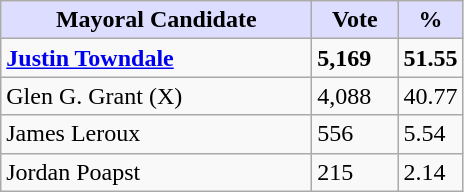<table class="wikitable">
<tr>
<th style="background:#ddf; width:200px;">Mayoral Candidate</th>
<th style="background:#ddf; width:50px;">Vote</th>
<th style="background:#ddf; width:30px;">%</th>
</tr>
<tr>
<td><strong><a href='#'>Justin Towndale</a></strong></td>
<td><strong>5,169</strong></td>
<td><strong>51.55</strong></td>
</tr>
<tr>
<td>Glen G. Grant (X)</td>
<td>4,088</td>
<td>40.77</td>
</tr>
<tr>
<td>James Leroux</td>
<td>556</td>
<td>5.54</td>
</tr>
<tr>
<td>Jordan Poapst</td>
<td>215</td>
<td>2.14</td>
</tr>
</table>
